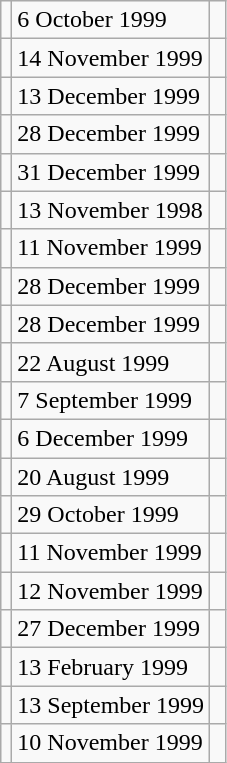<table class="wikitable" 89%; 1.65em !important;>
<tr>
<td></td>
<td>6 October 1999</td>
<td> </td>
</tr>
<tr>
<td></td>
<td>14 November 1999</td>
<td> </td>
</tr>
<tr>
<td></td>
<td>13 December 1999</td>
<td> </td>
</tr>
<tr>
<td></td>
<td>28 December 1999</td>
<td> </td>
</tr>
<tr>
<td></td>
<td>31 December 1999</td>
<td> </td>
</tr>
<tr>
<td></td>
<td>13 November 1998</td>
<td> </td>
</tr>
<tr>
<td></td>
<td>11 November 1999</td>
<td> </td>
</tr>
<tr>
<td></td>
<td>28 December 1999</td>
<td> </td>
</tr>
<tr>
<td></td>
<td>28 December 1999</td>
<td> </td>
</tr>
<tr>
<td></td>
<td>22 August 1999</td>
<td></td>
</tr>
<tr>
<td></td>
<td>7 September 1999</td>
<td> </td>
</tr>
<tr>
<td></td>
<td>6 December 1999</td>
<td> </td>
</tr>
<tr>
<td></td>
<td>20 August 1999</td>
<td> </td>
</tr>
<tr>
<td></td>
<td>29 October 1999</td>
<td> </td>
</tr>
<tr>
<td></td>
<td>11 November 1999</td>
<td> </td>
</tr>
<tr>
<td></td>
<td>12 November 1999</td>
<td> </td>
</tr>
<tr>
<td></td>
<td>27 December 1999</td>
<td> </td>
</tr>
<tr>
<td></td>
<td>13 February 1999</td>
<td> </td>
</tr>
<tr>
<td></td>
<td>13 September 1999</td>
<td> </td>
</tr>
<tr>
<td></td>
<td>10 November 1999</td>
<td> </td>
</tr>
</table>
